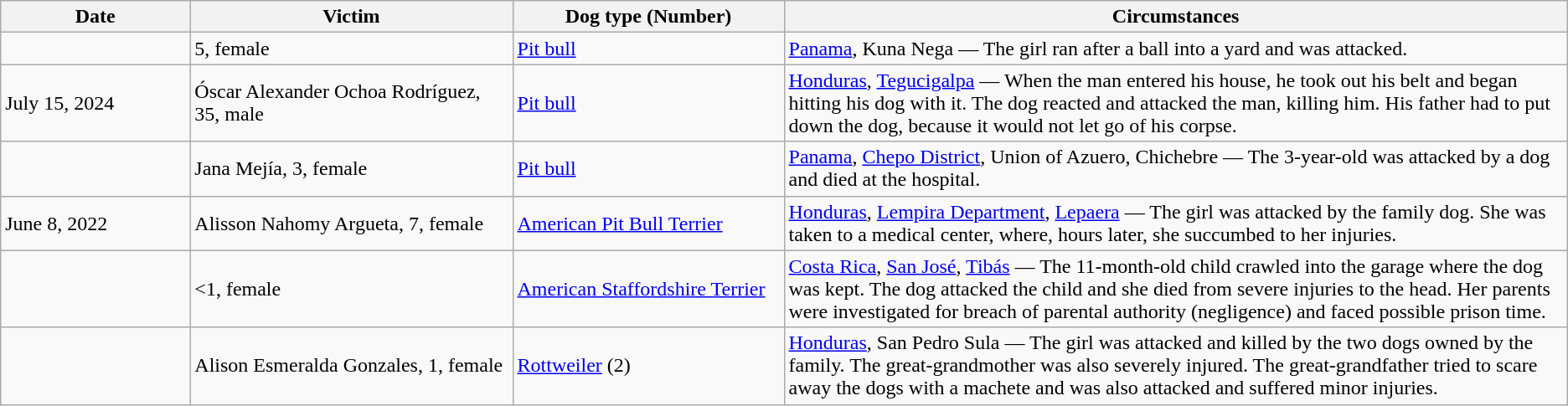<table class="wikitable sortable">
<tr>
<th width="85">Date</th>
<th style="width:150px;">Victim</th>
<th style="width:125px;">Dog type (Number)</th>
<th width="50%">Circumstances</th>
</tr>
<tr>
<td></td>
<td>5, female</td>
<td><a href='#'>Pit bull</a></td>
<td><a href='#'>Panama</a>, Kuna Nega — The girl ran after a ball into a yard and was attacked.</td>
</tr>
<tr>
<td>July 15, 2024</td>
<td>Óscar Alexander Ochoa Rodríguez, 35, male</td>
<td><a href='#'>Pit bull</a></td>
<td><a href='#'>Honduras</a>, <a href='#'>Tegucigalpa</a> — When the man entered his house, he took out his belt and began hitting his dog with it. The dog reacted and attacked the man, killing him. His father had to put down the dog, because it would not let go of his corpse.</td>
</tr>
<tr>
<td></td>
<td>Jana Mejía, 3, female</td>
<td><a href='#'>Pit bull</a></td>
<td><a href='#'>Panama</a>, <a href='#'>Chepo District</a>, Union of Azuero, Chichebre — The 3-year-old was attacked by a dog and died at the hospital.</td>
</tr>
<tr>
<td>June 8, 2022</td>
<td>Alisson Nahomy Argueta, 7, female</td>
<td><a href='#'>American Pit Bull Terrier</a></td>
<td><a href='#'>Honduras</a>, <a href='#'>Lempira Department</a>, <a href='#'>Lepaera</a> — The girl was attacked by the family dog. She was taken to a medical center, where, hours later, she succumbed to her injuries.</td>
</tr>
<tr>
<td></td>
<td><1, female</td>
<td><a href='#'>American Staffordshire Terrier</a></td>
<td><a href='#'>Costa Rica</a>, <a href='#'>San José</a>, <a href='#'>Tibás</a> — The 11-month-old child crawled into the garage where the dog was kept. The dog attacked the child and she died from severe injuries to the head. Her parents were investigated for breach of parental authority (negligence) and faced possible prison time.</td>
</tr>
<tr>
<td></td>
<td>Alison Esmeralda Gonzales, 1, female</td>
<td><a href='#'>Rottweiler</a> (2)</td>
<td><a href='#'>Honduras</a>, San Pedro Sula — The girl was attacked and killed by the two dogs owned by the family. The great-grandmother was also severely injured. The great-grandfather tried to scare away the dogs with a machete and was also attacked and suffered minor injuries.</td>
</tr>
</table>
